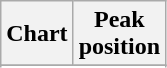<table class="wikitable sortable plainrowheaders">
<tr>
<th>Chart</th>
<th>Peak<br>position</th>
</tr>
<tr>
</tr>
<tr>
</tr>
<tr>
</tr>
<tr>
</tr>
</table>
